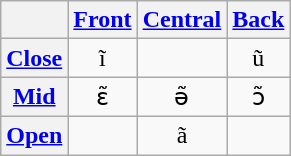<table class="wikitable" style="text-align:center">
<tr>
<th></th>
<th><a href='#'>Front</a></th>
<th><a href='#'>Central</a></th>
<th><a href='#'>Back</a></th>
</tr>
<tr align="center">
<th><a href='#'>Close</a></th>
<td>ĩ</td>
<td></td>
<td>ũ</td>
</tr>
<tr>
<th><a href='#'>Mid</a></th>
<td>ɛ̃</td>
<td>ə̃</td>
<td>ɔ̃</td>
</tr>
<tr align="center">
<th><a href='#'>Open</a></th>
<td></td>
<td>ã</td>
<td></td>
</tr>
</table>
